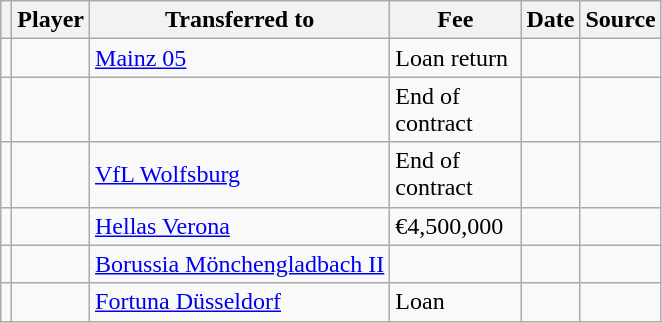<table class="wikitable plainrowheaders sortable">
<tr>
<th></th>
<th scope="col">Player</th>
<th>Transferred to</th>
<th style="width: 80px;">Fee</th>
<th scope="col">Date</th>
<th scope="col">Source</th>
</tr>
<tr>
<td align="center"></td>
<td></td>
<td> <a href='#'>Mainz 05</a></td>
<td>Loan return</td>
<td></td>
<td></td>
</tr>
<tr>
<td align="center"></td>
<td></td>
<td></td>
<td>End of contract</td>
<td></td>
<td></td>
</tr>
<tr>
<td align="center"></td>
<td></td>
<td> <a href='#'>VfL Wolfsburg</a></td>
<td>End of contract</td>
<td></td>
<td></td>
</tr>
<tr>
<td align="center"></td>
<td></td>
<td> <a href='#'>Hellas Verona</a></td>
<td>€4,500,000</td>
<td></td>
<td></td>
</tr>
<tr>
<td align="center"></td>
<td></td>
<td> <a href='#'>Borussia Mönchengladbach II</a></td>
<td></td>
<td></td>
<td></td>
</tr>
<tr>
<td align="center"></td>
<td></td>
<td> <a href='#'>Fortuna Düsseldorf</a></td>
<td>Loan</td>
<td></td>
<td></td>
</tr>
</table>
